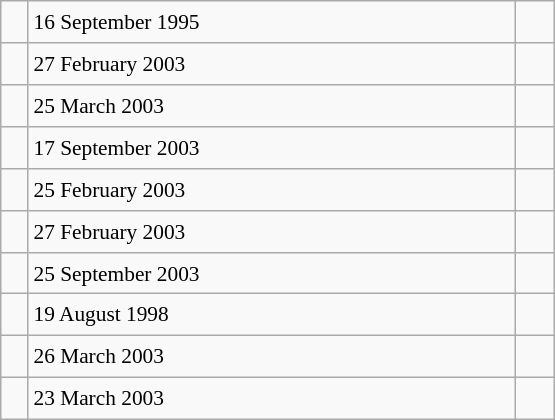<table class="wikitable" style="font-size: 89%; float: left; width: 26em; margin-right: 1em; height: 280px">
<tr>
<td></td>
<td>16 September 1995</td>
<td></td>
</tr>
<tr>
<td></td>
<td>27 February 2003</td>
<td> </td>
</tr>
<tr>
<td></td>
<td>25 March 2003</td>
<td></td>
</tr>
<tr>
<td></td>
<td>17 September 2003</td>
<td> </td>
</tr>
<tr>
<td></td>
<td>25 February 2003</td>
<td> </td>
</tr>
<tr>
<td></td>
<td>27 February 2003</td>
<td> </td>
</tr>
<tr>
<td></td>
<td>25 September 2003</td>
<td> </td>
</tr>
<tr>
<td></td>
<td>19 August 1998</td>
<td> </td>
</tr>
<tr>
<td></td>
<td>26 March 2003</td>
<td> </td>
</tr>
<tr>
<td></td>
<td>23 March 2003</td>
<td> </td>
</tr>
</table>
